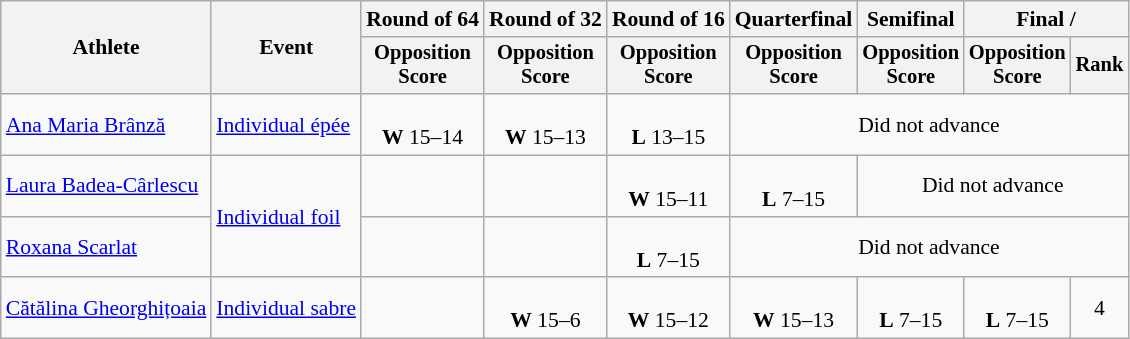<table class="wikitable" style="font-size:90%">
<tr>
<th rowspan="2">Athlete</th>
<th rowspan="2">Event</th>
<th>Round of 64</th>
<th>Round of 32</th>
<th>Round of 16</th>
<th>Quarterfinal</th>
<th>Semifinal</th>
<th colspan=2>Final / </th>
</tr>
<tr style="font-size:95%">
<th>Opposition <br> Score</th>
<th>Opposition <br> Score</th>
<th>Opposition <br> Score</th>
<th>Opposition <br> Score</th>
<th>Opposition <br> Score</th>
<th>Opposition <br> Score</th>
<th>Rank</th>
</tr>
<tr align=center>
<td align=left><a href='#'>Ana Maria Brânză</a></td>
<td align=left><a href='#'>Individual épée</a></td>
<td><br><strong>W</strong> 15–14</td>
<td><br><strong>W</strong> 15–13</td>
<td><br><strong>L</strong> 13–15</td>
<td colspan=4>Did not advance</td>
</tr>
<tr align=center>
<td align=left><a href='#'>Laura Badea-Cârlescu</a></td>
<td align=left rowspan=2><a href='#'>Individual foil</a></td>
<td></td>
<td></td>
<td><br><strong>W</strong> 15–11</td>
<td><br><strong>L</strong> 7–15</td>
<td colspan=3>Did not advance</td>
</tr>
<tr align=center>
<td align=left><a href='#'>Roxana Scarlat</a></td>
<td></td>
<td></td>
<td><br><strong>L</strong> 7–15</td>
<td colspan=4>Did not advance</td>
</tr>
<tr align=center>
<td align=left><a href='#'>Cătălina Gheorghițoaia</a></td>
<td align=left><a href='#'>Individual sabre</a></td>
<td></td>
<td><br><strong>W</strong> 15–6</td>
<td><br><strong>W</strong> 15–12</td>
<td><br><strong>W</strong> 15–13</td>
<td><br><strong>L</strong> 7–15</td>
<td><br><strong>L</strong> 7–15</td>
<td>4</td>
</tr>
</table>
